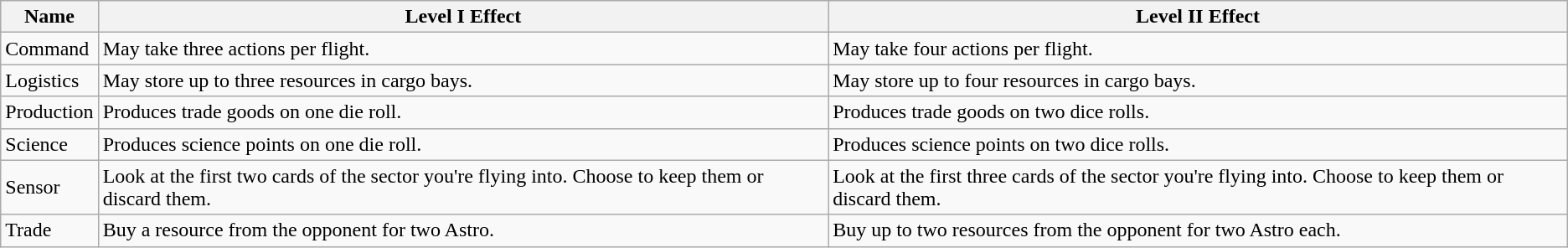<table class="wikitable">
<tr>
<th>Name</th>
<th>Level I Effect</th>
<th>Level II Effect</th>
</tr>
<tr>
<td>Command</td>
<td>May take three actions per flight.</td>
<td>May take four actions per flight.</td>
</tr>
<tr>
<td>Logistics</td>
<td>May store up to three resources in cargo bays.</td>
<td>May store up to four resources in cargo bays.</td>
</tr>
<tr>
<td>Production</td>
<td>Produces trade goods on one die roll.</td>
<td>Produces trade goods on two dice rolls.</td>
</tr>
<tr>
<td>Science</td>
<td>Produces science points on one die roll.</td>
<td>Produces science points on two dice rolls.</td>
</tr>
<tr>
<td>Sensor</td>
<td>Look at the first two cards of the sector you're flying into. Choose to keep them or discard them.</td>
<td>Look at the first three cards of the sector you're flying into. Choose to keep them or discard them.</td>
</tr>
<tr>
<td>Trade</td>
<td>Buy a resource from the opponent for two Astro.</td>
<td>Buy up to two resources from the opponent for two Astro each.</td>
</tr>
</table>
